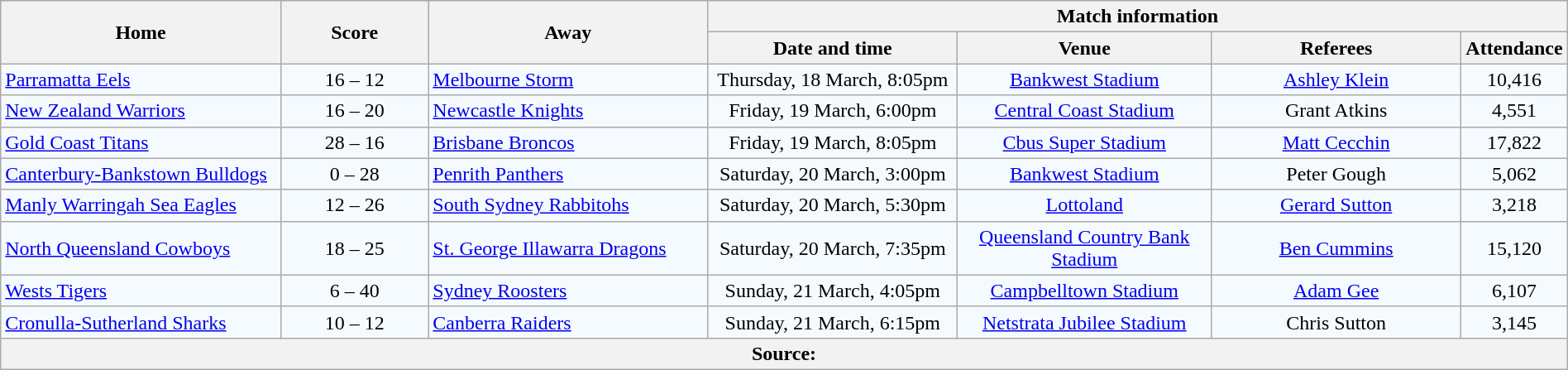<table class="wikitable" style="border-collapse:collapse; text-align:center; width:100%;">
<tr style="background:#c1d8ff;">
<th rowspan="2" style="width:19%;">Home</th>
<th rowspan="2" style="width:10%;">Score</th>
<th rowspan="2" style="width:19%;">Away</th>
<th colspan="6">Match information</th>
</tr>
<tr style="background:#efefef;">
<th width="17%">Date and time</th>
<th width="17%">Venue</th>
<th width="17%">Referees</th>
<th width="5%">Attendance</th>
</tr>
<tr style="text-align:center; background:#f5faff;">
<td align="left"> <a href='#'>Parramatta Eels</a></td>
<td>16 – 12</td>
<td align="left"> <a href='#'>Melbourne Storm</a></td>
<td>Thursday, 18 March, 8:05pm</td>
<td><a href='#'>Bankwest Stadium</a></td>
<td><a href='#'>Ashley Klein</a></td>
<td>10,416</td>
</tr>
<tr style="text-align:center; background:#f5faff;">
<td align="left"> <a href='#'>New Zealand Warriors</a></td>
<td>16 – 20</td>
<td align="left"> <a href='#'>Newcastle Knights</a></td>
<td>Friday, 19 March, 6:00pm</td>
<td><a href='#'>Central Coast Stadium</a></td>
<td>Grant Atkins</td>
<td>4,551</td>
</tr>
<tr style="text-align:center; background:#f5faff;">
<td align="left"> <a href='#'>Gold Coast Titans</a></td>
<td>28 – 16</td>
<td align="left"> <a href='#'>Brisbane Broncos</a></td>
<td>Friday, 19 March, 8:05pm</td>
<td><a href='#'>Cbus Super Stadium</a></td>
<td><a href='#'>Matt Cecchin</a></td>
<td>17,822</td>
</tr>
<tr style="text-align:center; background:#f5faff;">
<td align="left"> <a href='#'>Canterbury-Bankstown Bulldogs</a></td>
<td>0 – 28</td>
<td align="left"> <a href='#'>Penrith Panthers</a></td>
<td>Saturday, 20 March, 3:00pm</td>
<td><a href='#'>Bankwest Stadium</a></td>
<td>Peter Gough</td>
<td>5,062</td>
</tr>
<tr style="text-align:center; background:#f5faff;">
<td align="left"> <a href='#'>Manly Warringah Sea Eagles</a></td>
<td>12 – 26</td>
<td align="left"> <a href='#'>South Sydney Rabbitohs</a></td>
<td>Saturday, 20 March, 5:30pm</td>
<td><a href='#'>Lottoland</a></td>
<td><a href='#'>Gerard Sutton</a></td>
<td>3,218</td>
</tr>
<tr style="text-align:center; background:#f5faff;">
<td align="left"> <a href='#'>North Queensland Cowboys</a></td>
<td>18 – 25</td>
<td align="left"> <a href='#'>St. George Illawarra Dragons</a></td>
<td>Saturday, 20 March, 7:35pm</td>
<td><a href='#'>Queensland Country Bank Stadium</a></td>
<td><a href='#'>Ben Cummins</a></td>
<td>15,120</td>
</tr>
<tr style="text-align:center; background:#f5faff;">
<td align="left"> <a href='#'>Wests Tigers</a></td>
<td>6 – 40</td>
<td align="left"> <a href='#'>Sydney Roosters</a></td>
<td>Sunday, 21 March, 4:05pm</td>
<td><a href='#'>Campbelltown Stadium</a></td>
<td><a href='#'>Adam Gee</a></td>
<td>6,107</td>
</tr>
<tr style="text-align:center; background:#f5faff;">
<td align="left"> <a href='#'>Cronulla-Sutherland Sharks</a></td>
<td>10 – 12</td>
<td align="left"> <a href='#'>Canberra Raiders</a></td>
<td>Sunday, 21 March, 6:15pm</td>
<td><a href='#'>Netstrata Jubilee Stadium</a></td>
<td>Chris Sutton</td>
<td>3,145</td>
</tr>
<tr>
<th colspan="7">Source:</th>
</tr>
</table>
